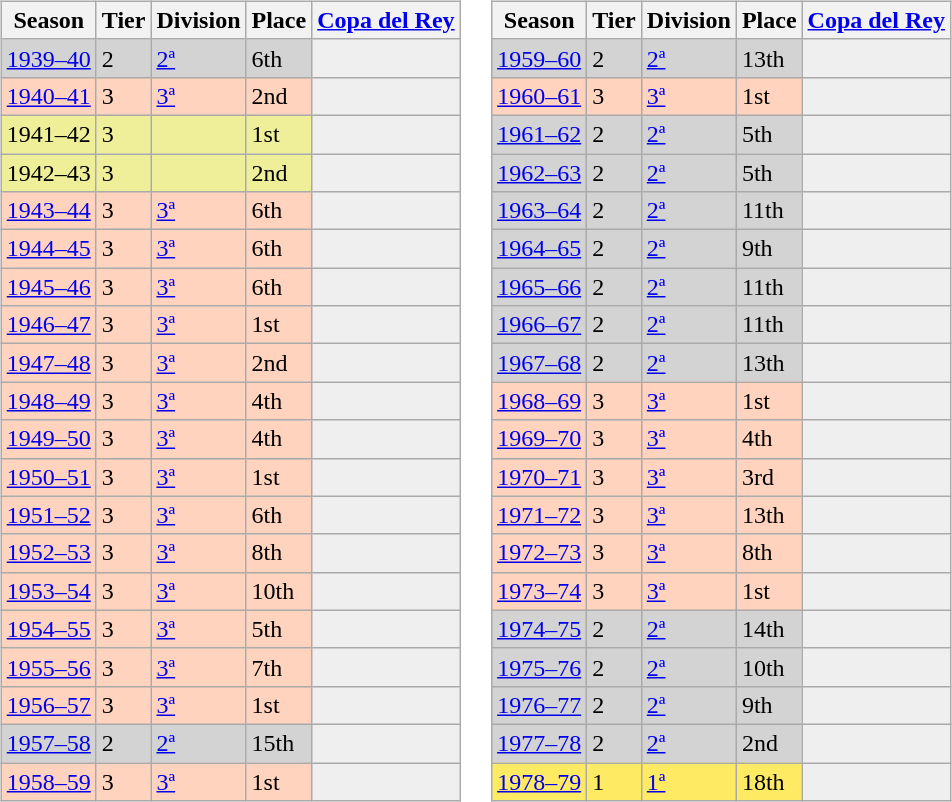<table>
<tr>
<td style="vertical-align:top;"><br><table class="wikitable">
<tr style="background:#f0f6fa;">
<th>Season</th>
<th>Tier</th>
<th>Division</th>
<th>Place</th>
<th><a href='#'>Copa del Rey</a></th>
</tr>
<tr>
<td style="background:#D3D3D3;"><a href='#'>1939–40</a></td>
<td style="background:#D3D3D3;">2</td>
<td style="background:#D3D3D3;"><a href='#'>2ª</a></td>
<td style="background:#D3D3D3;">6th</td>
<th style="background:#efefef;"></th>
</tr>
<tr>
<td style="background:#FFD3BD;"><a href='#'>1940–41</a></td>
<td style="background:#FFD3BD;">3</td>
<td style="background:#FFD3BD;"><a href='#'>3ª</a></td>
<td style="background:#FFD3BD;">2nd</td>
<th style="background:#efefef;"></th>
</tr>
<tr>
<td style="background:#EFEF99;">1941–42</td>
<td style="background:#EFEF99;">3</td>
<td style="background:#EFEF99;"></td>
<td style="background:#EFEF99;">1st</td>
<th style="background:#efefef;"></th>
</tr>
<tr>
<td style="background:#EFEF99;">1942–43</td>
<td style="background:#EFEF99;">3</td>
<td style="background:#EFEF99;"></td>
<td style="background:#EFEF99;">2nd</td>
<th style="background:#efefef;"></th>
</tr>
<tr>
<td style="background:#FFD3BD;"><a href='#'>1943–44</a></td>
<td style="background:#FFD3BD;">3</td>
<td style="background:#FFD3BD;"><a href='#'>3ª</a></td>
<td style="background:#FFD3BD;">6th</td>
<th style="background:#efefef;"></th>
</tr>
<tr>
<td style="background:#FFD3BD;"><a href='#'>1944–45</a></td>
<td style="background:#FFD3BD;">3</td>
<td style="background:#FFD3BD;"><a href='#'>3ª</a></td>
<td style="background:#FFD3BD;">6th</td>
<th style="background:#efefef;"></th>
</tr>
<tr>
<td style="background:#FFD3BD;"><a href='#'>1945–46</a></td>
<td style="background:#FFD3BD;">3</td>
<td style="background:#FFD3BD;"><a href='#'>3ª</a></td>
<td style="background:#FFD3BD;">6th</td>
<th style="background:#efefef;"></th>
</tr>
<tr>
<td style="background:#FFD3BD;"><a href='#'>1946–47</a></td>
<td style="background:#FFD3BD;">3</td>
<td style="background:#FFD3BD;"><a href='#'>3ª</a></td>
<td style="background:#FFD3BD;">1st</td>
<th style="background:#efefef;"></th>
</tr>
<tr>
<td style="background:#FFD3BD;"><a href='#'>1947–48</a></td>
<td style="background:#FFD3BD;">3</td>
<td style="background:#FFD3BD;"><a href='#'>3ª</a></td>
<td style="background:#FFD3BD;">2nd</td>
<th style="background:#efefef;"></th>
</tr>
<tr>
<td style="background:#FFD3BD;"><a href='#'>1948–49</a></td>
<td style="background:#FFD3BD;">3</td>
<td style="background:#FFD3BD;"><a href='#'>3ª</a></td>
<td style="background:#FFD3BD;">4th</td>
<th style="background:#efefef;"></th>
</tr>
<tr>
<td style="background:#FFD3BD;"><a href='#'>1949–50</a></td>
<td style="background:#FFD3BD;">3</td>
<td style="background:#FFD3BD;"><a href='#'>3ª</a></td>
<td style="background:#FFD3BD;">4th</td>
<th style="background:#efefef;"></th>
</tr>
<tr>
<td style="background:#FFD3BD;"><a href='#'>1950–51</a></td>
<td style="background:#FFD3BD;">3</td>
<td style="background:#FFD3BD;"><a href='#'>3ª</a></td>
<td style="background:#FFD3BD;">1st</td>
<th style="background:#efefef;"></th>
</tr>
<tr>
<td style="background:#FFD3BD;"><a href='#'>1951–52</a></td>
<td style="background:#FFD3BD;">3</td>
<td style="background:#FFD3BD;"><a href='#'>3ª</a></td>
<td style="background:#FFD3BD;">6th</td>
<th style="background:#efefef;"></th>
</tr>
<tr>
<td style="background:#FFD3BD;"><a href='#'>1952–53</a></td>
<td style="background:#FFD3BD;">3</td>
<td style="background:#FFD3BD;"><a href='#'>3ª</a></td>
<td style="background:#FFD3BD;">8th</td>
<th style="background:#efefef;"></th>
</tr>
<tr>
<td style="background:#FFD3BD;"><a href='#'>1953–54</a></td>
<td style="background:#FFD3BD;">3</td>
<td style="background:#FFD3BD;"><a href='#'>3ª</a></td>
<td style="background:#FFD3BD;">10th</td>
<th style="background:#efefef;"></th>
</tr>
<tr>
<td style="background:#FFD3BD;"><a href='#'>1954–55</a></td>
<td style="background:#FFD3BD;">3</td>
<td style="background:#FFD3BD;"><a href='#'>3ª</a></td>
<td style="background:#FFD3BD;">5th</td>
<th style="background:#efefef;"></th>
</tr>
<tr>
<td style="background:#FFD3BD;"><a href='#'>1955–56</a></td>
<td style="background:#FFD3BD;">3</td>
<td style="background:#FFD3BD;"><a href='#'>3ª</a></td>
<td style="background:#FFD3BD;">7th</td>
<th style="background:#efefef;"></th>
</tr>
<tr>
<td style="background:#FFD3BD;"><a href='#'>1956–57</a></td>
<td style="background:#FFD3BD;">3</td>
<td style="background:#FFD3BD;"><a href='#'>3ª</a></td>
<td style="background:#FFD3BD;">1st</td>
<th style="background:#efefef;"></th>
</tr>
<tr>
<td style="background:#D3D3D3;"><a href='#'>1957–58</a></td>
<td style="background:#D3D3D3;">2</td>
<td style="background:#D3D3D3;"><a href='#'>2ª</a></td>
<td style="background:#D3D3D3;">15th</td>
<th style="background:#efefef;"></th>
</tr>
<tr>
<td style="background:#FFD3BD;"><a href='#'>1958–59</a></td>
<td style="background:#FFD3BD;">3</td>
<td style="background:#FFD3BD;"><a href='#'>3ª</a></td>
<td style="background:#FFD3BD;">1st</td>
<th style="background:#efefef;"></th>
</tr>
</table>
</td>
<td style="vertical-align:top;"><br><table class="wikitable">
<tr style="background:#f0f6fa;">
<th>Season</th>
<th>Tier</th>
<th>Division</th>
<th>Place</th>
<th><a href='#'>Copa del Rey</a></th>
</tr>
<tr>
<td style="background:#D3D3D3;"><a href='#'>1959–60</a></td>
<td style="background:#D3D3D3;">2</td>
<td style="background:#D3D3D3;"><a href='#'>2ª</a></td>
<td style="background:#D3D3D3;">13th</td>
<th style="background:#efefef;"></th>
</tr>
<tr>
<td style="background:#FFD3BD;"><a href='#'>1960–61</a></td>
<td style="background:#FFD3BD;">3</td>
<td style="background:#FFD3BD;"><a href='#'>3ª</a></td>
<td style="background:#FFD3BD;">1st</td>
<th style="background:#efefef;"></th>
</tr>
<tr>
<td style="background:#D3D3D3;"><a href='#'>1961–62</a></td>
<td style="background:#D3D3D3;">2</td>
<td style="background:#D3D3D3;"><a href='#'>2ª</a></td>
<td style="background:#D3D3D3;">5th</td>
<th style="background:#efefef;"></th>
</tr>
<tr>
<td style="background:#D3D3D3;"><a href='#'>1962–63</a></td>
<td style="background:#D3D3D3;">2</td>
<td style="background:#D3D3D3;"><a href='#'>2ª</a></td>
<td style="background:#D3D3D3;">5th</td>
<th style="background:#efefef;"></th>
</tr>
<tr>
<td style="background:#D3D3D3;"><a href='#'>1963–64</a></td>
<td style="background:#D3D3D3;">2</td>
<td style="background:#D3D3D3;"><a href='#'>2ª</a></td>
<td style="background:#D3D3D3;">11th</td>
<th style="background:#efefef;"></th>
</tr>
<tr>
<td style="background:#D3D3D3;"><a href='#'>1964–65</a></td>
<td style="background:#D3D3D3;">2</td>
<td style="background:#D3D3D3;"><a href='#'>2ª</a></td>
<td style="background:#D3D3D3;">9th</td>
<th style="background:#efefef;"></th>
</tr>
<tr>
<td style="background:#D3D3D3;"><a href='#'>1965–66</a></td>
<td style="background:#D3D3D3;">2</td>
<td style="background:#D3D3D3;"><a href='#'>2ª</a></td>
<td style="background:#D3D3D3;">11th</td>
<th style="background:#efefef;"></th>
</tr>
<tr>
<td style="background:#D3D3D3;"><a href='#'>1966–67</a></td>
<td style="background:#D3D3D3;">2</td>
<td style="background:#D3D3D3;"><a href='#'>2ª</a></td>
<td style="background:#D3D3D3;">11th</td>
<th style="background:#efefef;"></th>
</tr>
<tr>
<td style="background:#D3D3D3;"><a href='#'>1967–68</a></td>
<td style="background:#D3D3D3;">2</td>
<td style="background:#D3D3D3;"><a href='#'>2ª</a></td>
<td style="background:#D3D3D3;">13th</td>
<th style="background:#efefef;"></th>
</tr>
<tr>
<td style="background:#FFD3BD;"><a href='#'>1968–69</a></td>
<td style="background:#FFD3BD;">3</td>
<td style="background:#FFD3BD;"><a href='#'>3ª</a></td>
<td style="background:#FFD3BD;">1st</td>
<th style="background:#efefef;"></th>
</tr>
<tr>
<td style="background:#FFD3BD;"><a href='#'>1969–70</a></td>
<td style="background:#FFD3BD;">3</td>
<td style="background:#FFD3BD;"><a href='#'>3ª</a></td>
<td style="background:#FFD3BD;">4th</td>
<th style="background:#efefef;"></th>
</tr>
<tr>
<td style="background:#FFD3BD;"><a href='#'>1970–71</a></td>
<td style="background:#FFD3BD;">3</td>
<td style="background:#FFD3BD;"><a href='#'>3ª</a></td>
<td style="background:#FFD3BD;">3rd</td>
<th style="background:#efefef;"></th>
</tr>
<tr>
<td style="background:#FFD3BD;"><a href='#'>1971–72</a></td>
<td style="background:#FFD3BD;">3</td>
<td style="background:#FFD3BD;"><a href='#'>3ª</a></td>
<td style="background:#FFD3BD;">13th</td>
<th style="background:#efefef;"></th>
</tr>
<tr>
<td style="background:#FFD3BD;"><a href='#'>1972–73</a></td>
<td style="background:#FFD3BD;">3</td>
<td style="background:#FFD3BD;"><a href='#'>3ª</a></td>
<td style="background:#FFD3BD;">8th</td>
<th style="background:#efefef;"></th>
</tr>
<tr>
<td style="background:#FFD3BD;"><a href='#'>1973–74</a></td>
<td style="background:#FFD3BD;">3</td>
<td style="background:#FFD3BD;"><a href='#'>3ª</a></td>
<td style="background:#FFD3BD;">1st</td>
<th style="background:#efefef;"></th>
</tr>
<tr>
<td style="background:#D3D3D3;"><a href='#'>1974–75</a></td>
<td style="background:#D3D3D3;">2</td>
<td style="background:#D3D3D3;"><a href='#'>2ª</a></td>
<td style="background:#D3D3D3;">14th</td>
<th style="background:#efefef;"></th>
</tr>
<tr>
<td style="background:#D3D3D3;"><a href='#'>1975–76</a></td>
<td style="background:#D3D3D3;">2</td>
<td style="background:#D3D3D3;"><a href='#'>2ª</a></td>
<td style="background:#D3D3D3;">10th</td>
<th style="background:#efefef;"></th>
</tr>
<tr>
<td style="background:#D3D3D3;"><a href='#'>1976–77</a></td>
<td style="background:#D3D3D3;">2</td>
<td style="background:#D3D3D3;"><a href='#'>2ª</a></td>
<td style="background:#D3D3D3;">9th</td>
<th style="background:#efefef;"></th>
</tr>
<tr>
<td style="background:#D3D3D3;"><a href='#'>1977–78</a></td>
<td style="background:#D3D3D3;">2</td>
<td style="background:#D3D3D3;"><a href='#'>2ª</a></td>
<td style="background:#D3D3D3;">2nd</td>
<th style="background:#efefef;"></th>
</tr>
<tr>
<td style="background:#FFEA64;"><a href='#'>1978–79</a></td>
<td style="background:#FFEA64;">1</td>
<td style="background:#FFEA64;"><a href='#'>1ª</a></td>
<td style="background:#FFEA64;">18th</td>
<th style="background:#efefef;"></th>
</tr>
</table>
</td>
</tr>
</table>
